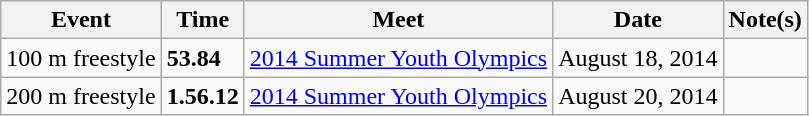<table class="wikitable">
<tr>
<th>Event</th>
<th>Time</th>
<th>Meet</th>
<th>Date</th>
<th>Note(s)</th>
</tr>
<tr>
<td>100 m freestyle</td>
<td><strong>53.84</strong></td>
<td><a href='#'>2014 Summer Youth Olympics</a></td>
<td>August 18, 2014</td>
<td></td>
</tr>
<tr>
<td>200 m freestyle</td>
<td><strong>1.56.12</strong></td>
<td><a href='#'>2014 Summer Youth Olympics</a></td>
<td>August 20, 2014</td>
<td></td>
</tr>
</table>
